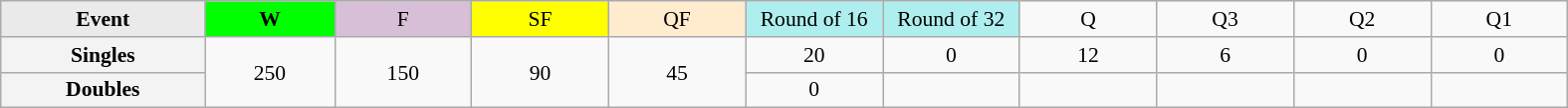<table class=wikitable style=font-size:90%;text-align:center>
<tr>
<td style="width:130px; background:#eaeaea;"><strong>Event</strong></td>
<td style="width:80px; background:lime;"><strong>W</strong></td>
<td style="width:85px; background:thistle;">F</td>
<td style="width:85px; background:#ff0;">SF</td>
<td style="width:85px; background:#ffebcd;">QF</td>
<td style="width:85px; background:#afeeee;">Round of 16</td>
<td style="width:85px; background:#afeeee;">Round of 32</td>
<td width=85>Q</td>
<td width=85>Q3</td>
<td width=85>Q2</td>
<td width=85>Q1</td>
</tr>
<tr>
<th style="background:#f3f3f3;">Singles</th>
<td rowspan=2>250</td>
<td rowspan=2>150</td>
<td rowspan=2>90</td>
<td rowspan=2>45</td>
<td>20</td>
<td>0</td>
<td>12</td>
<td>6</td>
<td>0</td>
<td>0</td>
</tr>
<tr>
<th style="background:#f3f3f3;">Doubles</th>
<td>0</td>
<td></td>
<td></td>
<td></td>
<td></td>
<td></td>
</tr>
</table>
